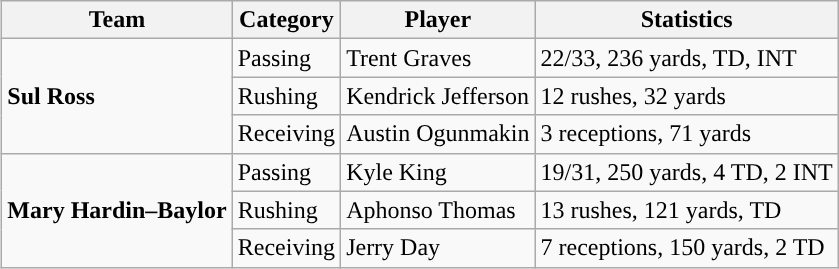<table class="wikitable" style="float: right;">
<tr>
<th>Team</th>
<th>Category</th>
<th>Player</th>
<th>Statistics</th>
</tr>
<tr>
<td rowspan=3><strong>Sul Ross</strong></td>
<td>Passing</td>
<td>Trent Graves</td>
<td>22/33, 236 yards, TD, INT</td>
</tr>
<tr>
<td>Rushing</td>
<td>Kendrick Jefferson</td>
<td>12 rushes, 32 yards</td>
</tr>
<tr>
<td>Receiving</td>
<td>Austin Ogunmakin</td>
<td>3 receptions, 71 yards</td>
</tr>
<tr>
<td rowspan=3><strong>Mary Hardin–Baylor</strong></td>
<td>Passing</td>
<td>Kyle King</td>
<td>19/31, 250 yards, 4 TD, 2 INT</td>
</tr>
<tr>
<td>Rushing</td>
<td>Aphonso Thomas</td>
<td>13 rushes, 121 yards, TD</td>
</tr>
<tr>
<td>Receiving</td>
<td>Jerry Day</td>
<td>7 receptions, 150 yards, 2 TD</td>
</tr>
</table>
